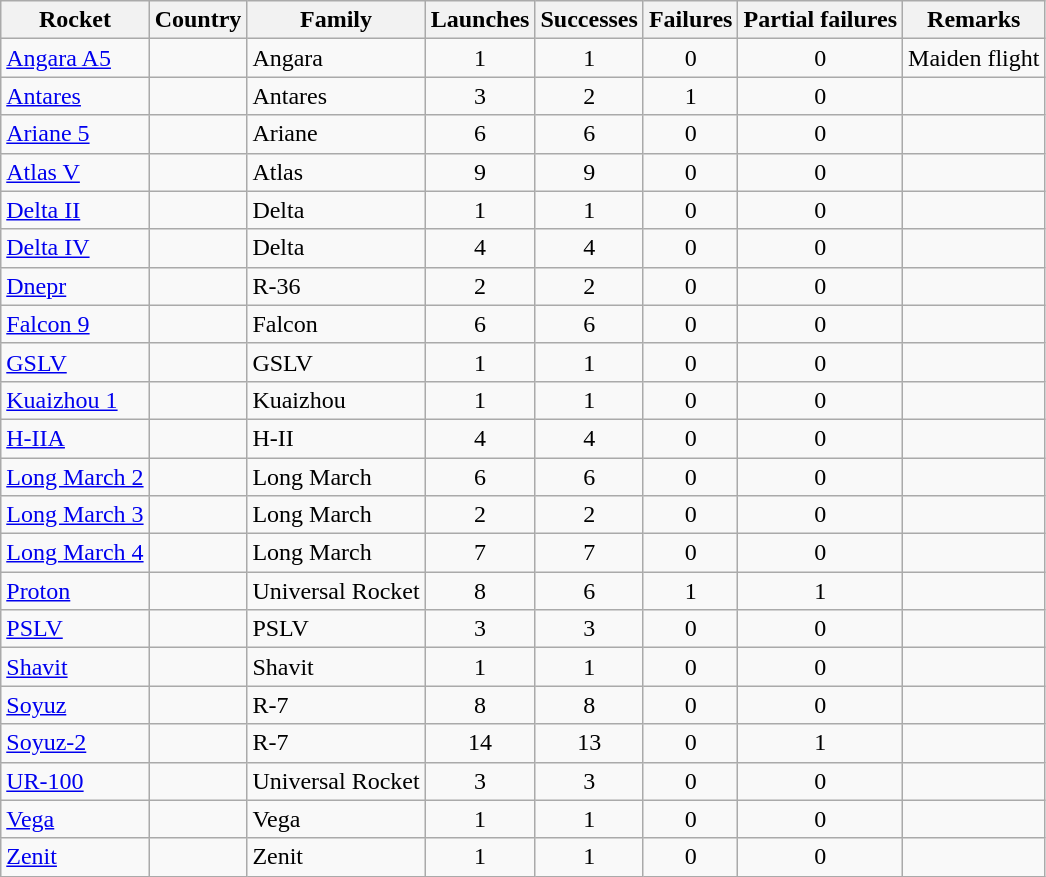<table class="wikitable sortable collapsible collapsed" style=text-align:center>
<tr>
<th>Rocket</th>
<th>Country</th>
<th>Family</th>
<th>Launches</th>
<th>Successes</th>
<th>Failures</th>
<th>Partial failures</th>
<th>Remarks</th>
</tr>
<tr>
<td align=left><a href='#'>Angara A5</a></td>
<td align=left></td>
<td align=left>Angara</td>
<td>1</td>
<td>1</td>
<td>0</td>
<td>0</td>
<td align=left>Maiden flight</td>
</tr>
<tr>
<td align=left><a href='#'>Antares</a></td>
<td align=left></td>
<td align=left>Antares</td>
<td>3</td>
<td>2</td>
<td>1</td>
<td>0</td>
<td></td>
</tr>
<tr>
<td align=left><a href='#'>Ariane 5</a></td>
<td align=left></td>
<td align=left>Ariane</td>
<td>6</td>
<td>6</td>
<td>0</td>
<td>0</td>
<td></td>
</tr>
<tr>
<td align=left><a href='#'>Atlas V</a></td>
<td align=left></td>
<td align=left>Atlas</td>
<td>9</td>
<td>9</td>
<td>0</td>
<td>0</td>
<td></td>
</tr>
<tr>
<td align=left><a href='#'>Delta II</a></td>
<td align=left></td>
<td align=left>Delta</td>
<td>1</td>
<td>1</td>
<td>0</td>
<td>0</td>
<td></td>
</tr>
<tr>
<td align=left><a href='#'>Delta IV</a></td>
<td align=left></td>
<td align=left>Delta</td>
<td>4</td>
<td>4</td>
<td>0</td>
<td>0</td>
<td></td>
</tr>
<tr>
<td align=left><a href='#'>Dnepr</a></td>
<td align=left></td>
<td align=left>R-36</td>
<td>2</td>
<td>2</td>
<td>0</td>
<td>0</td>
<td></td>
</tr>
<tr>
<td align=left><a href='#'>Falcon 9</a></td>
<td align=left></td>
<td align=left>Falcon</td>
<td>6</td>
<td>6</td>
<td>0</td>
<td>0</td>
<td></td>
</tr>
<tr>
<td align=left><a href='#'>GSLV</a></td>
<td align=left></td>
<td align=left>GSLV</td>
<td>1</td>
<td>1</td>
<td>0</td>
<td>0</td>
<td></td>
</tr>
<tr>
<td align=left><a href='#'>Kuaizhou 1</a></td>
<td align=left></td>
<td align=left>Kuaizhou</td>
<td>1</td>
<td>1</td>
<td>0</td>
<td>0</td>
<td></td>
</tr>
<tr>
<td align=left><a href='#'>H-IIA</a></td>
<td align=left></td>
<td align=left>H-II</td>
<td>4</td>
<td>4</td>
<td>0</td>
<td>0</td>
<td></td>
</tr>
<tr>
<td align=left><a href='#'>Long March 2</a></td>
<td align=left></td>
<td align=left>Long March</td>
<td>6</td>
<td>6</td>
<td>0</td>
<td>0</td>
<td></td>
</tr>
<tr>
<td align=left><a href='#'>Long March 3</a></td>
<td align=left></td>
<td align=left>Long March</td>
<td>2</td>
<td>2</td>
<td>0</td>
<td>0</td>
<td></td>
</tr>
<tr>
<td align=left><a href='#'>Long March 4</a></td>
<td align=left></td>
<td align=left>Long March</td>
<td>7</td>
<td>7</td>
<td>0</td>
<td>0</td>
<td></td>
</tr>
<tr>
<td align=left><a href='#'>Proton</a></td>
<td align=left></td>
<td align=left>Universal Rocket</td>
<td>8</td>
<td>6</td>
<td>1</td>
<td>1</td>
<td></td>
</tr>
<tr>
<td align=left><a href='#'>PSLV</a></td>
<td align=left></td>
<td align=left>PSLV</td>
<td>3</td>
<td>3</td>
<td>0</td>
<td>0</td>
<td></td>
</tr>
<tr>
<td align=left><a href='#'>Shavit</a></td>
<td align=left></td>
<td align=left>Shavit</td>
<td>1</td>
<td>1</td>
<td>0</td>
<td>0</td>
<td></td>
</tr>
<tr>
<td align=left><a href='#'>Soyuz</a></td>
<td align=left></td>
<td align=left>R-7</td>
<td>8</td>
<td>8</td>
<td>0</td>
<td>0</td>
<td></td>
</tr>
<tr>
<td align=left><a href='#'>Soyuz-2</a></td>
<td align=left></td>
<td align=left>R-7</td>
<td>14</td>
<td>13</td>
<td>0</td>
<td>1</td>
<td></td>
</tr>
<tr>
<td align=left><a href='#'>UR-100</a></td>
<td align=left></td>
<td align=left>Universal Rocket</td>
<td>3</td>
<td>3</td>
<td>0</td>
<td>0</td>
<td></td>
</tr>
<tr>
<td align=left><a href='#'>Vega</a></td>
<td align=left></td>
<td align=left>Vega</td>
<td>1</td>
<td>1</td>
<td>0</td>
<td>0</td>
<td></td>
</tr>
<tr>
<td align=left><a href='#'>Zenit</a></td>
<td align=left></td>
<td align=left>Zenit</td>
<td>1</td>
<td>1</td>
<td>0</td>
<td>0</td>
<td></td>
</tr>
</table>
